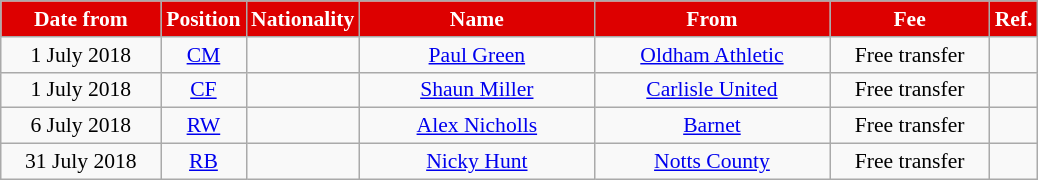<table class="wikitable"  style="text-align:center; font-size:90%; ">
<tr>
<th style="background:#DD0000; color:#FFFFFF; width:100px;">Date from</th>
<th style="background:#DD0000; color:#FFFFFF; width:50px;">Position</th>
<th style="background:#DD0000; color:#FFFFFF; width:50px;">Nationality</th>
<th style="background:#DD0000; color:#FFFFFF; width:150px;">Name</th>
<th style="background:#DD0000; color:#FFFFFF; width:150px;">From</th>
<th style="background:#DD0000; color:#FFFFFF; width:100px;">Fee</th>
<th style="background:#DD0000; color:#FFFFFF; width:25px;">Ref.</th>
</tr>
<tr>
<td>1 July 2018</td>
<td><a href='#'>CM</a></td>
<td></td>
<td><a href='#'>Paul Green</a></td>
<td><a href='#'>Oldham Athletic</a></td>
<td>Free transfer</td>
<td></td>
</tr>
<tr>
<td>1 July 2018</td>
<td><a href='#'>CF</a></td>
<td></td>
<td><a href='#'>Shaun Miller</a></td>
<td><a href='#'>Carlisle United</a></td>
<td>Free transfer</td>
<td></td>
</tr>
<tr>
<td>6 July 2018</td>
<td><a href='#'>RW</a></td>
<td></td>
<td><a href='#'>Alex Nicholls</a></td>
<td><a href='#'>Barnet</a></td>
<td>Free transfer</td>
<td></td>
</tr>
<tr>
<td>31 July 2018</td>
<td><a href='#'>RB</a></td>
<td></td>
<td><a href='#'>Nicky Hunt</a></td>
<td><a href='#'>Notts County</a></td>
<td>Free transfer</td>
<td></td>
</tr>
</table>
